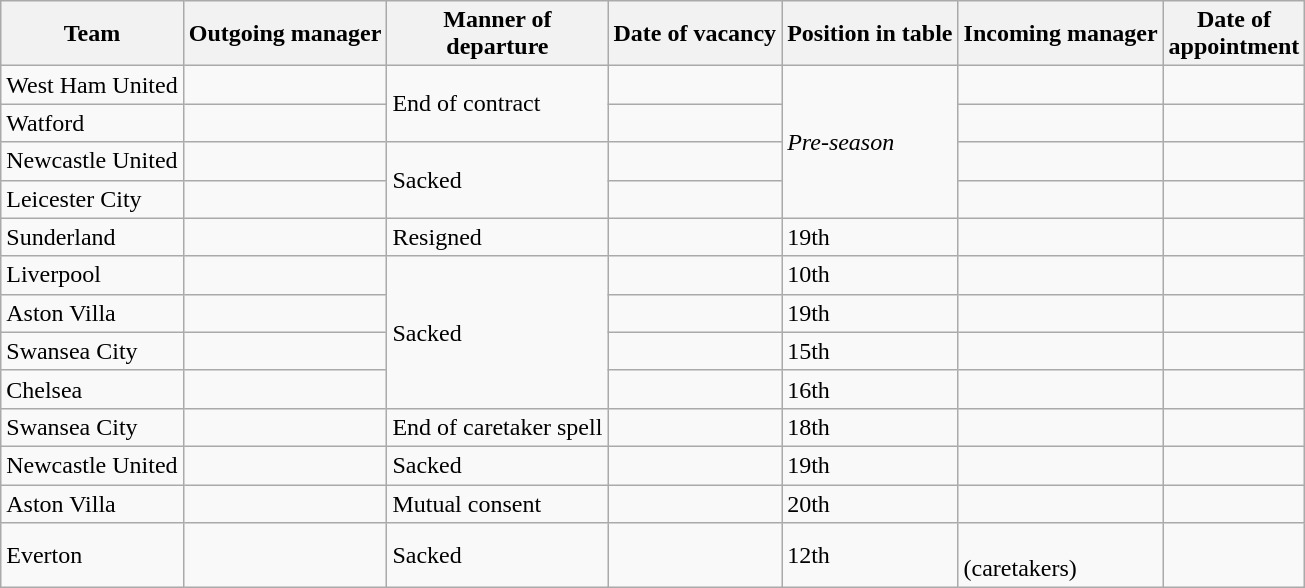<table class="wikitable sortable">
<tr>
<th>Team</th>
<th>Outgoing manager</th>
<th>Manner of<br>departure</th>
<th>Date of vacancy</th>
<th>Position in table</th>
<th>Incoming manager</th>
<th>Date of<br>appointment</th>
</tr>
<tr>
<td>West Ham United</td>
<td> </td>
<td rowspan=2>End of contract</td>
<td></td>
<td rowspan=4><em>Pre-season</em></td>
<td> </td>
<td></td>
</tr>
<tr>
<td>Watford</td>
<td> </td>
<td></td>
<td> </td>
<td></td>
</tr>
<tr>
<td>Newcastle United</td>
<td> </td>
<td rowspan=2>Sacked</td>
<td></td>
<td> </td>
<td></td>
</tr>
<tr>
<td>Leicester City</td>
<td> </td>
<td></td>
<td> </td>
<td></td>
</tr>
<tr>
<td>Sunderland</td>
<td> </td>
<td>Resigned</td>
<td></td>
<td>19th</td>
<td> </td>
<td></td>
</tr>
<tr>
<td>Liverpool</td>
<td> </td>
<td rowspan="4">Sacked</td>
<td></td>
<td>10th</td>
<td> </td>
<td></td>
</tr>
<tr>
<td>Aston Villa</td>
<td> </td>
<td></td>
<td>19th</td>
<td> </td>
<td></td>
</tr>
<tr>
<td>Swansea City</td>
<td> </td>
<td></td>
<td>15th</td>
<td> </td>
<td></td>
</tr>
<tr>
<td>Chelsea</td>
<td> </td>
<td></td>
<td>16th</td>
<td> </td>
<td></td>
</tr>
<tr>
<td>Swansea City</td>
<td> </td>
<td>End of caretaker spell</td>
<td></td>
<td>18th</td>
<td> </td>
<td></td>
</tr>
<tr>
<td>Newcastle United</td>
<td> </td>
<td>Sacked</td>
<td></td>
<td>19th</td>
<td> </td>
<td></td>
</tr>
<tr>
<td>Aston Villa</td>
<td> </td>
<td>Mutual consent</td>
<td></td>
<td>20th</td>
<td> </td>
<td></td>
</tr>
<tr>
<td>Everton</td>
<td> </td>
<td>Sacked</td>
<td></td>
<td>12th</td>
<td> <br>  (caretakers)</td>
<td></td>
</tr>
</table>
